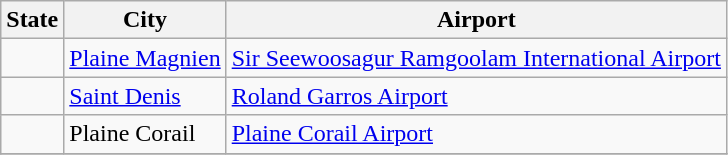<table class="wikitable sortable">
<tr>
<th>State</th>
<th>City</th>
<th>Airport</th>
</tr>
<tr>
<td></td>
<td><a href='#'>Plaine Magnien</a></td>
<td><a href='#'>Sir Seewoosagur Ramgoolam International Airport</a></td>
</tr>
<tr>
<td></td>
<td><a href='#'>Saint Denis</a></td>
<td><a href='#'>Roland Garros Airport</a></td>
</tr>
<tr>
<td></td>
<td>Plaine Corail</td>
<td><a href='#'>Plaine Corail Airport</a></td>
</tr>
<tr>
</tr>
</table>
